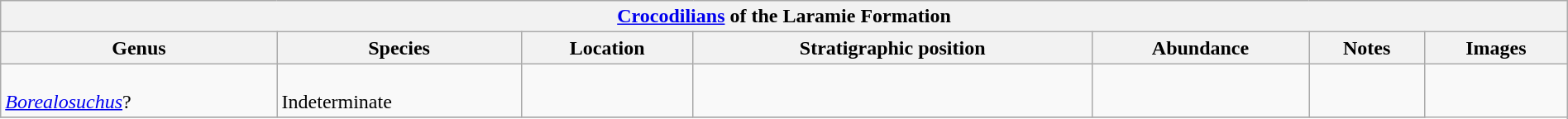<table class="wikitable" align="center" width="100%">
<tr>
<th colspan="7" align="center"><strong><a href='#'>Crocodilians</a> of the Laramie Formation</strong></th>
</tr>
<tr>
<th>Genus</th>
<th>Species</th>
<th>Location</th>
<th>Stratigraphic position</th>
<th>Abundance</th>
<th>Notes</th>
<th>Images</th>
</tr>
<tr>
<td><br><em><a href='#'>Borealosuchus</a></em>?</td>
<td><br>Indeterminate</td>
<td></td>
<td></td>
<td></td>
<td></td>
<td rowspan="99"><br></td>
</tr>
<tr>
</tr>
</table>
